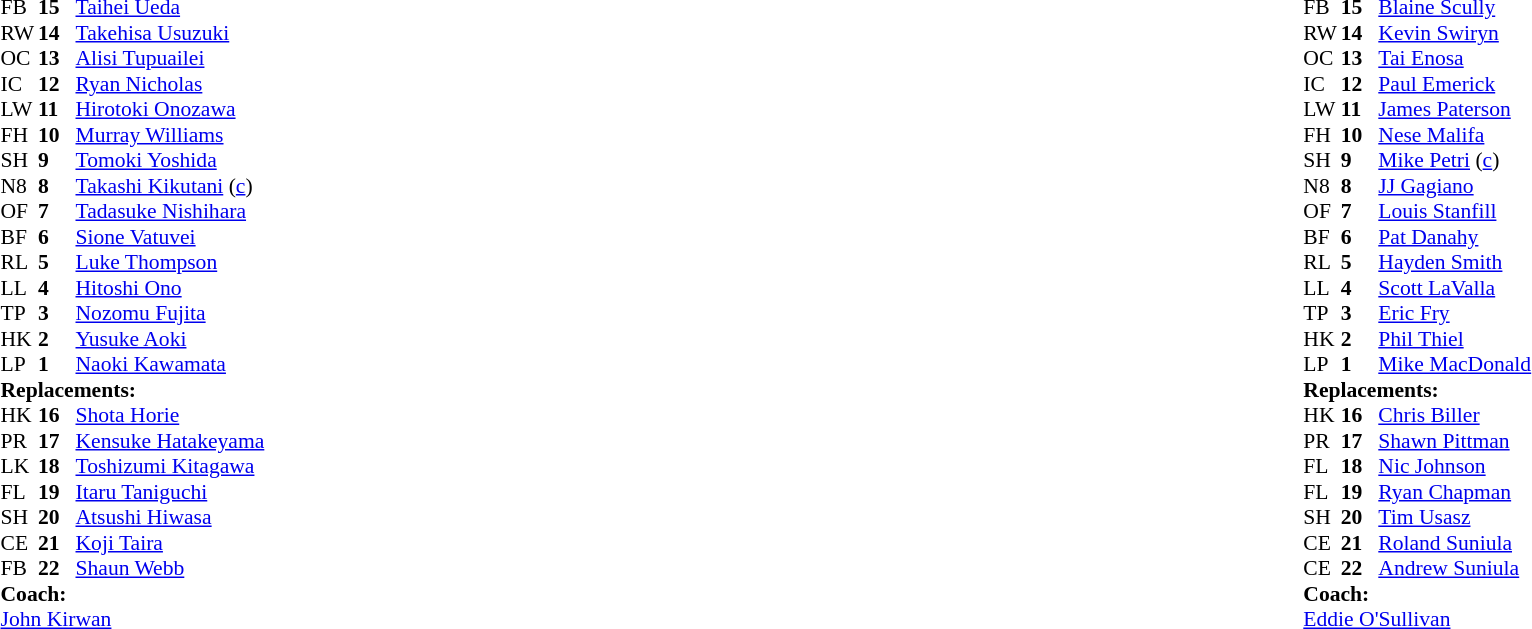<table style="width:100%;">
<tr>
<td style="vertical-align:top; width:50%;"><br><table style="font-size: 90%" cellspacing="0" cellpadding="0">
<tr>
<th width="25"></th>
<th width="25"></th>
</tr>
<tr>
<td>FB</td>
<td><strong>15</strong></td>
<td><a href='#'>Taihei Ueda</a></td>
</tr>
<tr>
<td>RW</td>
<td><strong>14</strong></td>
<td><a href='#'>Takehisa Usuzuki</a></td>
</tr>
<tr>
<td>OC</td>
<td><strong>13</strong></td>
<td><a href='#'>Alisi Tupuailei</a></td>
</tr>
<tr>
<td>IC</td>
<td><strong>12</strong></td>
<td><a href='#'>Ryan Nicholas</a></td>
</tr>
<tr>
<td>LW</td>
<td><strong>11</strong></td>
<td><a href='#'>Hirotoki Onozawa</a></td>
</tr>
<tr>
<td>FH</td>
<td><strong>10</strong></td>
<td><a href='#'>Murray Williams</a></td>
</tr>
<tr>
<td>SH</td>
<td><strong>9</strong></td>
<td><a href='#'>Tomoki Yoshida</a></td>
</tr>
<tr>
<td>N8</td>
<td><strong>8</strong></td>
<td><a href='#'>Takashi Kikutani</a> (<a href='#'>c</a>)</td>
</tr>
<tr>
<td>OF</td>
<td><strong>7</strong></td>
<td><a href='#'>Tadasuke Nishihara</a></td>
</tr>
<tr>
<td>BF</td>
<td><strong>6</strong></td>
<td><a href='#'>Sione Vatuvei</a></td>
</tr>
<tr>
<td>RL</td>
<td><strong>5</strong></td>
<td><a href='#'>Luke Thompson</a></td>
</tr>
<tr>
<td>LL</td>
<td><strong>4</strong></td>
<td><a href='#'>Hitoshi Ono</a></td>
</tr>
<tr>
<td>TP</td>
<td><strong>3</strong></td>
<td><a href='#'>Nozomu Fujita</a></td>
</tr>
<tr>
<td>HK</td>
<td><strong>2</strong></td>
<td><a href='#'>Yusuke Aoki</a></td>
</tr>
<tr>
<td>LP</td>
<td><strong>1</strong></td>
<td><a href='#'>Naoki Kawamata</a></td>
</tr>
<tr>
<td colspan=3><strong>Replacements:</strong></td>
</tr>
<tr>
<td>HK</td>
<td><strong>16</strong></td>
<td><a href='#'>Shota Horie</a></td>
</tr>
<tr>
<td>PR</td>
<td><strong>17</strong></td>
<td><a href='#'>Kensuke Hatakeyama</a></td>
</tr>
<tr>
<td>LK</td>
<td><strong>18</strong></td>
<td><a href='#'>Toshizumi Kitagawa</a></td>
</tr>
<tr>
<td>FL</td>
<td><strong>19</strong></td>
<td><a href='#'>Itaru Taniguchi</a></td>
</tr>
<tr>
<td>SH</td>
<td><strong>20</strong></td>
<td><a href='#'>Atsushi Hiwasa</a></td>
</tr>
<tr>
<td>CE</td>
<td><strong>21</strong></td>
<td><a href='#'>Koji Taira</a></td>
</tr>
<tr>
<td>FB</td>
<td><strong>22</strong></td>
<td><a href='#'>Shaun Webb</a></td>
</tr>
<tr>
<td colspan=3><strong>Coach:</strong></td>
</tr>
<tr>
<td colspan="4"> <a href='#'>John Kirwan</a></td>
</tr>
</table>
</td>
<td style="vertical-align:top; width:50%;"><br><table cellspacing="0" cellpadding="0" style="font-size:90%; margin:auto;">
<tr>
<th width="25"></th>
<th width="25"></th>
</tr>
<tr>
<td>FB</td>
<td><strong>15</strong></td>
<td><a href='#'>Blaine Scully</a></td>
</tr>
<tr>
<td>RW</td>
<td><strong>14</strong></td>
<td><a href='#'>Kevin Swiryn</a></td>
</tr>
<tr>
<td>OC</td>
<td><strong>13</strong></td>
<td><a href='#'>Tai Enosa</a></td>
</tr>
<tr>
<td>IC</td>
<td><strong>12</strong></td>
<td><a href='#'>Paul Emerick</a></td>
</tr>
<tr>
<td>LW</td>
<td><strong>11</strong></td>
<td><a href='#'>James Paterson</a></td>
</tr>
<tr>
<td>FH</td>
<td><strong>10</strong></td>
<td><a href='#'>Nese Malifa</a></td>
</tr>
<tr>
<td>SH</td>
<td><strong>9</strong></td>
<td><a href='#'>Mike Petri</a> (<a href='#'>c</a>)</td>
</tr>
<tr>
<td>N8</td>
<td><strong>8</strong></td>
<td><a href='#'>JJ Gagiano</a></td>
</tr>
<tr>
<td>OF</td>
<td><strong>7</strong></td>
<td><a href='#'>Louis Stanfill</a></td>
</tr>
<tr>
<td>BF</td>
<td><strong>6</strong></td>
<td><a href='#'>Pat Danahy</a></td>
</tr>
<tr>
<td>RL</td>
<td><strong>5</strong></td>
<td><a href='#'>Hayden Smith</a></td>
</tr>
<tr>
<td>LL</td>
<td><strong>4</strong></td>
<td><a href='#'>Scott LaValla</a></td>
</tr>
<tr>
<td>TP</td>
<td><strong>3</strong></td>
<td><a href='#'>Eric Fry</a></td>
</tr>
<tr>
<td>HK</td>
<td><strong>2</strong></td>
<td><a href='#'>Phil Thiel</a></td>
</tr>
<tr>
<td>LP</td>
<td><strong>1</strong></td>
<td><a href='#'>Mike MacDonald</a></td>
</tr>
<tr>
<td colspan=3><strong>Replacements:</strong></td>
</tr>
<tr>
<td>HK</td>
<td><strong>16</strong></td>
<td><a href='#'>Chris Biller</a></td>
</tr>
<tr>
<td>PR</td>
<td><strong>17</strong></td>
<td><a href='#'>Shawn Pittman</a></td>
</tr>
<tr>
<td>FL</td>
<td><strong>18</strong></td>
<td><a href='#'>Nic Johnson</a></td>
</tr>
<tr>
<td>FL</td>
<td><strong>19</strong></td>
<td><a href='#'>Ryan Chapman</a></td>
</tr>
<tr>
<td>SH</td>
<td><strong>20</strong></td>
<td><a href='#'>Tim Usasz</a></td>
</tr>
<tr>
<td>CE</td>
<td><strong>21</strong></td>
<td><a href='#'>Roland Suniula</a></td>
</tr>
<tr>
<td>CE</td>
<td><strong>22</strong></td>
<td><a href='#'>Andrew Suniula</a></td>
</tr>
<tr>
<td colspan=3><strong>Coach:</strong></td>
</tr>
<tr>
<td colspan="4"> <a href='#'>Eddie O'Sullivan</a></td>
</tr>
</table>
</td>
</tr>
</table>
